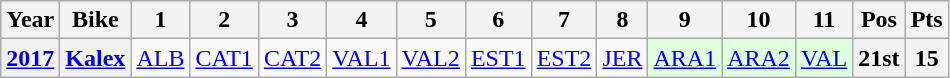<table class="wikitable" style="text-align:center">
<tr>
<th>Year</th>
<th>Bike</th>
<th>1</th>
<th>2</th>
<th>3</th>
<th>4</th>
<th>5</th>
<th>6</th>
<th>7</th>
<th>8</th>
<th>9</th>
<th>10</th>
<th>11</th>
<th>Pos</th>
<th>Pts</th>
</tr>
<tr>
<th><a href='#'>2017</a></th>
<th><a href='#'>Kalex</a></th>
<td style="background:#;"><a href='#'>ALB</a><br></td>
<td style="background:#;"><a href='#'>CAT1</a><br></td>
<td style="background:#;"><a href='#'>CAT2</a><br></td>
<td style="background:#;"><a href='#'>VAL1</a><br></td>
<td style="background:#;"><a href='#'>VAL2</a><br></td>
<td style="background:#;"><a href='#'>EST1</a><br></td>
<td style="background:#;"><a href='#'>EST2</a><br></td>
<td style="background:#;"><a href='#'>JER</a><br></td>
<td style="background:#dfffdf;"><a href='#'>ARA1</a><br></td>
<td style="background:#dfffdf;"><a href='#'>ARA2</a><br></td>
<td style="background:#dfffdf;"><a href='#'>VAL</a><br></td>
<th>21st</th>
<th>15</th>
</tr>
</table>
